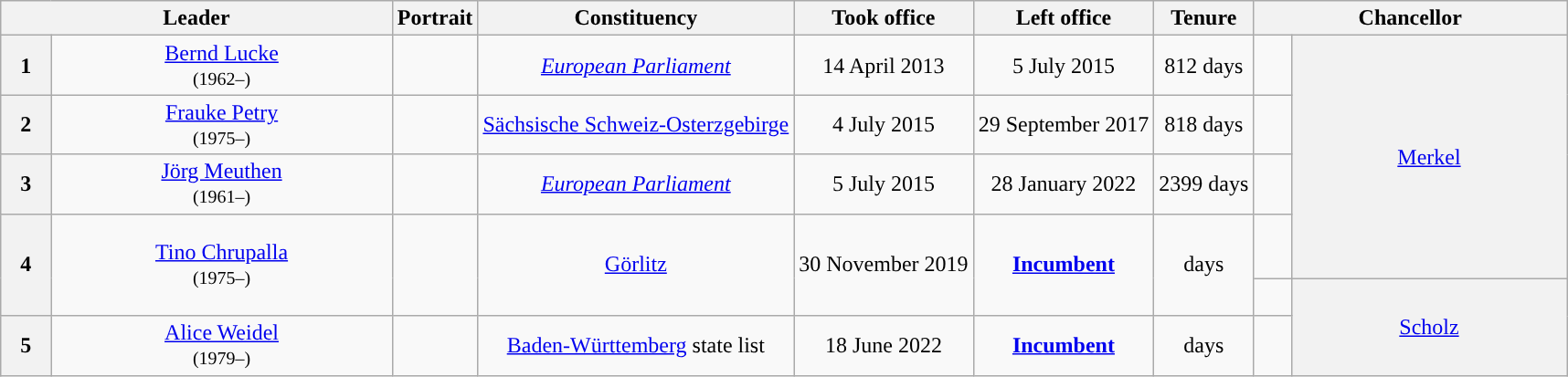<table class="wikitable" style="text-align:center">
<tr>
<th colspan="2" width=25%>Leader</th>
<th>Portrait</th>
<th>Constituency</th>
<th>Took office</th>
<th>Left office</th>
<th>Tenure</th>
<th colspan="2" width="20%">Chancellor<br></th>
</tr>
<tr>
<th style="background-color: ">1</th>
<td><a href='#'>Bernd Lucke</a><br><small>(1962–)</small></td>
<td></td>
<td><em><a href='#'>European Parliament</a></em></td>
<td>14 April 2013</td>
<td>5 July 2015<br></td>
<td>812 days</td>
<td height=20 style="background-color: "></td>
<th style="font-weight:normal" rowspan="4"><a href='#'>Merkel</a><br><small></small></th>
</tr>
<tr>
<th style="background-color: ">2</th>
<td><a href='#'>Frauke Petry</a><br><small>(1975–)</small></td>
<td></td>
<td><a href='#'>Sächsische Schweiz-Osterzgebirge</a></td>
<td>4 July 2015</td>
<td>29 September 2017<br></td>
<td>818 days</td>
<td height=20 style="background-color: "></td>
</tr>
<tr>
<th style="background-color: ">3</th>
<td><a href='#'>Jörg Meuthen</a><br><small>(1961–)</small></td>
<td></td>
<td><em><a href='#'>European Parliament</a></em></td>
<td>5 July 2015</td>
<td>28 January 2022<br></td>
<td>2399 days</td>
<td height=20 style="background-color: "></td>
</tr>
<tr>
<th rowspan="2" style="background-color: ">4</th>
<td rowspan="2"><a href='#'>Tino Chrupalla</a><br><small>(1975–)</small></td>
<td rowspan="2"></td>
<td rowspan="2"><a href='#'>Görlitz</a></td>
<td rowspan="2">30 November 2019</td>
<td rowspan="2"><strong><a href='#'>Incumbent</a></strong></td>
<td rowspan="2"> days</td>
<td height=40 style="background-color: "></td>
</tr>
<tr>
<td height=20 style="background-color: "></td>
<th style="font-weight:normal" rowspan="2"><a href='#'>Scholz</a><br><small></small></th>
</tr>
<tr>
<th style="background-color: ">5</th>
<td><a href='#'>Alice Weidel</a><br><small>(1979–)</small></td>
<td></td>
<td><a href='#'>Baden-Württemberg</a> state list</td>
<td>18 June 2022</td>
<td><strong><a href='#'>Incumbent</a></strong></td>
<td> days</td>
<td height=20 style="background-color: "></td>
</tr>
</table>
